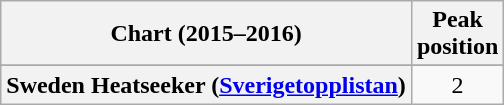<table class="wikitable sortable plainrowheaders" style="text-align:center">
<tr>
<th scope="col">Chart (2015–2016)</th>
<th scope="col">Peak<br> position</th>
</tr>
<tr>
</tr>
<tr>
</tr>
<tr>
</tr>
<tr>
<th scope="row">Sweden Heatseeker (<a href='#'>Sverigetopplistan</a>)</th>
<td>2</td>
</tr>
</table>
